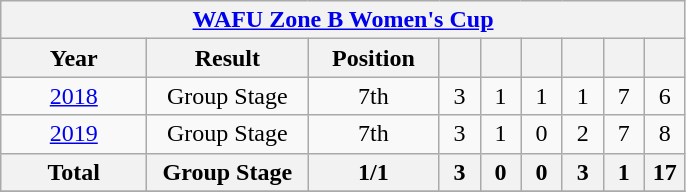<table class="wikitable" style="text-align:center;">
<tr>
<th colspan="9"><a href='#'>WAFU Zone B Women's Cup</a></th>
</tr>
<tr>
<th style="width:90px;">Year</th>
<th style="width:100px;">Result</th>
<th style="width:80px;">Position</th>
<th style="width:20px;"></th>
<th style="width:20px;"></th>
<th style="width:20px;"></th>
<th style="width:20px;"></th>
<th style="width:20px;"></th>
<th style="width:20px;"></th>
</tr>
<tr>
<td> <a href='#'>2018</a></td>
<td>Group Stage</td>
<td>7th</td>
<td>3</td>
<td>1</td>
<td>1</td>
<td>1</td>
<td>7</td>
<td>6</td>
</tr>
<tr>
<td> <a href='#'>2019</a></td>
<td>Group Stage</td>
<td>7th</td>
<td>3</td>
<td>1</td>
<td>0</td>
<td>2</td>
<td>7</td>
<td>8</td>
</tr>
<tr>
<th>Total</th>
<th>Group Stage</th>
<th>1/1</th>
<th>3</th>
<th>0</th>
<th>0</th>
<th>3</th>
<th>1</th>
<th>17</th>
</tr>
<tr>
</tr>
</table>
